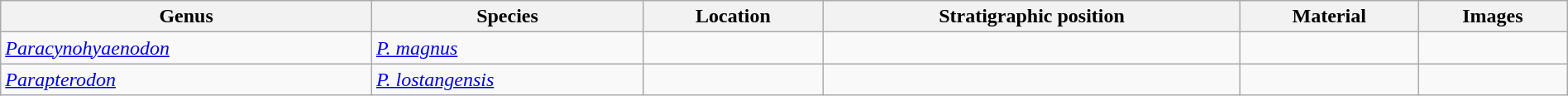<table class="wikitable sortable"  style="margin:auto; width:100%;">
<tr>
<th>Genus</th>
<th>Species</th>
<th>Location</th>
<th>Stratigraphic position</th>
<th>Material</th>
<th>Images</th>
</tr>
<tr>
<td><em><a href='#'>Paracynohyaenodon</a></em></td>
<td><em><a href='#'>P. magnus</a></em></td>
<td></td>
<td></td>
<td></td>
<td></td>
</tr>
<tr>
<td><em><a href='#'>Parapterodon</a></em></td>
<td><em><a href='#'>P. lostangensis</a></em></td>
<td></td>
<td></td>
<td></td>
<td></td>
</tr>
</table>
